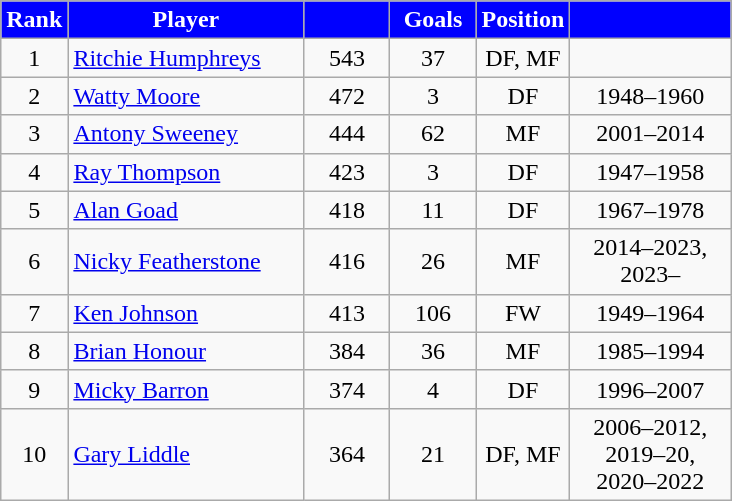<table class="wikitable sortable" style="text-align:center">
<tr>
<th width="30"  style="background:blue;color:white">Rank</th>
<th width="150" style="background:blue;color:white">Player</th>
<th width="50"  style="background:blue;color:white"></th>
<th width="50"  style="background:blue;color:white">Goals</th>
<th width="50"  style="background:blue;color:white">Position</th>
<th width="100" style="background:blue;color:white"></th>
</tr>
<tr>
<td>1</td>
<td align="left"><a href='#'>Ritchie Humphreys</a></td>
<td>543</td>
<td>37</td>
<td>DF, MF</td>
<td></td>
</tr>
<tr>
<td>2</td>
<td align="left"><a href='#'>Watty Moore</a></td>
<td>472</td>
<td>3</td>
<td>DF</td>
<td>1948–1960</td>
</tr>
<tr>
<td>3</td>
<td align="left"><a href='#'>Antony Sweeney</a></td>
<td>444</td>
<td>62</td>
<td>MF</td>
<td>2001–2014</td>
</tr>
<tr>
<td>4</td>
<td align="left"><a href='#'>Ray Thompson</a></td>
<td>423</td>
<td>3</td>
<td>DF</td>
<td>1947–1958</td>
</tr>
<tr>
<td>5</td>
<td align="left"><a href='#'>Alan Goad</a></td>
<td>418</td>
<td>11</td>
<td>DF</td>
<td>1967–1978</td>
</tr>
<tr>
<td>6</td>
<td align="left"><a href='#'>Nicky Featherstone</a></td>
<td>416</td>
<td>26</td>
<td>MF</td>
<td>2014–2023, 2023–</td>
</tr>
<tr>
<td>7</td>
<td align="left"><a href='#'>Ken Johnson</a></td>
<td>413</td>
<td>106</td>
<td>FW</td>
<td>1949–1964</td>
</tr>
<tr>
<td>8</td>
<td align="left"><a href='#'>Brian Honour</a></td>
<td>384</td>
<td>36</td>
<td>MF</td>
<td>1985–1994</td>
</tr>
<tr>
<td>9</td>
<td align="left"><a href='#'>Micky Barron</a></td>
<td>374</td>
<td>4</td>
<td>DF</td>
<td>1996–2007</td>
</tr>
<tr>
<td>10</td>
<td align="left"><a href='#'>Gary Liddle</a></td>
<td>364</td>
<td>21</td>
<td>DF, MF</td>
<td>2006–2012, 2019–20, 2020–2022</td>
</tr>
</table>
